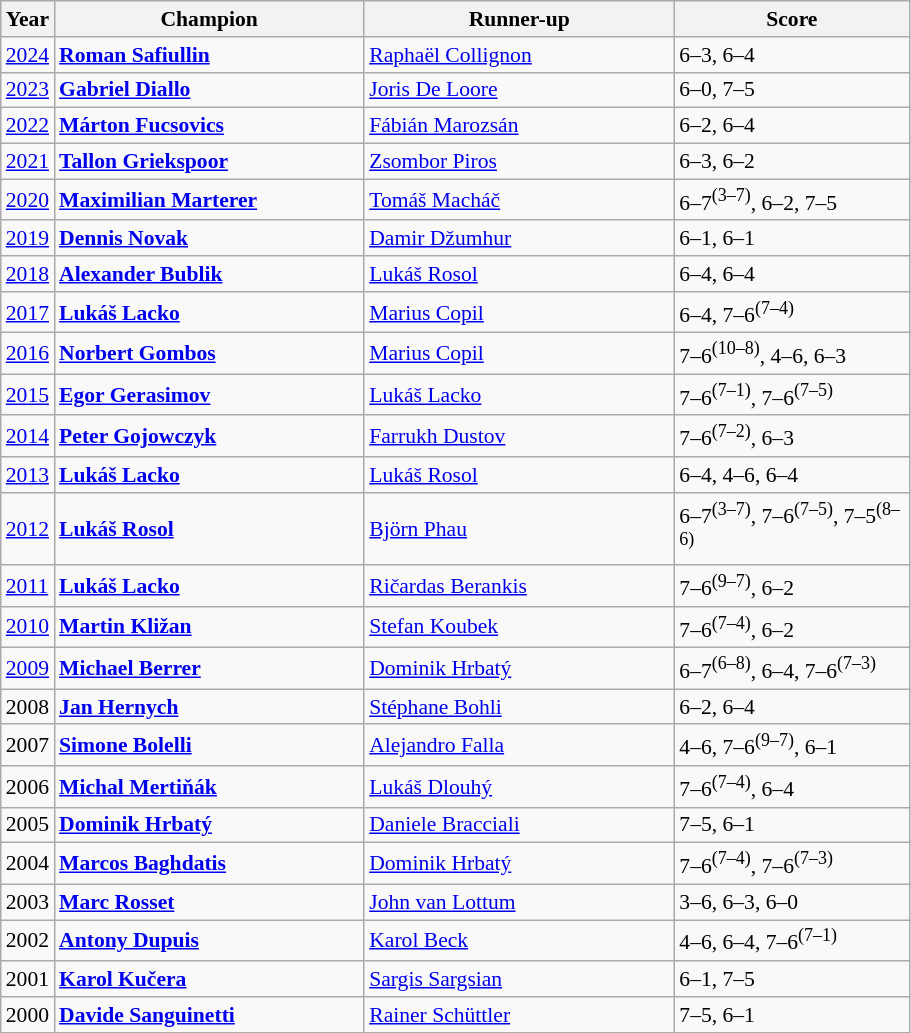<table class="wikitable" style="font-size:90%">
<tr>
<th>Year</th>
<th width="200">Champion</th>
<th width="200">Runner-up</th>
<th width="150">Score</th>
</tr>
<tr>
<td><a href='#'>2024</a></td>
<td> <strong><a href='#'>Roman Safiullin</a></strong></td>
<td> <a href='#'>Raphaël Collignon</a></td>
<td>6–3, 6–4</td>
</tr>
<tr>
<td><a href='#'>2023</a></td>
<td> <strong><a href='#'>Gabriel Diallo</a></strong></td>
<td> <a href='#'>Joris De Loore</a></td>
<td>6–0, 7–5</td>
</tr>
<tr>
<td><a href='#'>2022</a></td>
<td> <strong><a href='#'>Márton Fucsovics</a></strong></td>
<td> <a href='#'>Fábián Marozsán</a></td>
<td>6–2, 6–4</td>
</tr>
<tr>
<td><a href='#'>2021</a></td>
<td> <strong><a href='#'>Tallon Griekspoor</a></strong></td>
<td> <a href='#'>Zsombor Piros</a></td>
<td>6–3, 6–2</td>
</tr>
<tr>
<td><a href='#'>2020</a></td>
<td> <strong><a href='#'>Maximilian Marterer</a></strong></td>
<td> <a href='#'>Tomáš Macháč</a></td>
<td>6–7<sup>(3–7)</sup>, 6–2, 7–5</td>
</tr>
<tr>
<td><a href='#'>2019</a></td>
<td> <strong><a href='#'>Dennis Novak</a></strong></td>
<td> <a href='#'>Damir Džumhur</a></td>
<td>6–1, 6–1</td>
</tr>
<tr>
<td><a href='#'>2018</a></td>
<td> <strong><a href='#'>Alexander Bublik</a></strong></td>
<td> <a href='#'>Lukáš Rosol</a></td>
<td>6–4, 6–4</td>
</tr>
<tr>
<td><a href='#'>2017</a></td>
<td> <strong><a href='#'>Lukáš Lacko</a></strong></td>
<td> <a href='#'>Marius Copil</a></td>
<td>6–4, 7–6<sup>(7–4)</sup></td>
</tr>
<tr>
<td><a href='#'>2016</a></td>
<td> <strong><a href='#'>Norbert Gombos</a></strong></td>
<td> <a href='#'>Marius Copil</a></td>
<td>7–6<sup>(10–8)</sup>, 4–6, 6–3</td>
</tr>
<tr>
<td><a href='#'>2015</a></td>
<td> <strong><a href='#'>Egor Gerasimov</a></strong></td>
<td> <a href='#'>Lukáš Lacko</a></td>
<td>7–6<sup>(7–1)</sup>, 7–6<sup>(7–5)</sup></td>
</tr>
<tr>
<td><a href='#'>2014</a></td>
<td> <strong><a href='#'>Peter Gojowczyk</a></strong></td>
<td> <a href='#'>Farrukh Dustov</a></td>
<td>7–6<sup>(7–2)</sup>, 6–3</td>
</tr>
<tr>
<td><a href='#'>2013</a></td>
<td> <strong><a href='#'>Lukáš Lacko</a></strong></td>
<td> <a href='#'>Lukáš Rosol</a></td>
<td>6–4, 4–6, 6–4</td>
</tr>
<tr>
<td><a href='#'>2012</a></td>
<td> <strong><a href='#'>Lukáš Rosol</a></strong></td>
<td> <a href='#'>Björn Phau</a></td>
<td>6–7<sup>(3–7)</sup>, 7–6<sup>(7–5)</sup>, 7–5<sup>(8–6)</sup></td>
</tr>
<tr>
<td><a href='#'>2011</a></td>
<td> <strong><a href='#'>Lukáš Lacko</a></strong></td>
<td> <a href='#'>Ričardas Berankis</a></td>
<td>7–6<sup>(9–7)</sup>, 6–2</td>
</tr>
<tr>
<td><a href='#'>2010</a></td>
<td> <strong><a href='#'>Martin Kližan</a></strong></td>
<td> <a href='#'>Stefan Koubek</a></td>
<td>7–6<sup>(7–4)</sup>, 6–2</td>
</tr>
<tr>
<td><a href='#'>2009</a></td>
<td> <strong><a href='#'>Michael Berrer</a></strong></td>
<td> <a href='#'>Dominik Hrbatý</a></td>
<td>6–7<sup>(6–8)</sup>, 6–4, 7–6<sup>(7–3)</sup></td>
</tr>
<tr>
<td>2008</td>
<td> <strong><a href='#'>Jan Hernych</a></strong></td>
<td> <a href='#'>Stéphane Bohli</a></td>
<td>6–2, 6–4</td>
</tr>
<tr>
<td>2007</td>
<td> <strong><a href='#'>Simone Bolelli</a></strong></td>
<td> <a href='#'>Alejandro Falla</a></td>
<td>4–6, 7–6<sup>(9–7)</sup>, 6–1</td>
</tr>
<tr>
<td>2006</td>
<td> <strong><a href='#'>Michal Mertiňák</a></strong></td>
<td> <a href='#'>Lukáš Dlouhý</a></td>
<td>7–6<sup>(7–4)</sup>, 6–4</td>
</tr>
<tr>
<td>2005</td>
<td> <strong><a href='#'>Dominik Hrbatý</a></strong></td>
<td> <a href='#'>Daniele Bracciali</a></td>
<td>7–5, 6–1</td>
</tr>
<tr>
<td>2004</td>
<td> <strong><a href='#'>Marcos Baghdatis</a></strong></td>
<td> <a href='#'>Dominik Hrbatý</a></td>
<td>7–6<sup>(7–4)</sup>, 7–6<sup>(7–3)</sup></td>
</tr>
<tr>
<td>2003</td>
<td> <strong><a href='#'>Marc Rosset</a></strong></td>
<td> <a href='#'>John van Lottum</a></td>
<td>3–6, 6–3, 6–0</td>
</tr>
<tr>
<td>2002</td>
<td> <strong><a href='#'>Antony Dupuis</a></strong></td>
<td> <a href='#'>Karol Beck</a></td>
<td>4–6, 6–4, 7–6<sup>(7–1)</sup></td>
</tr>
<tr>
<td>2001</td>
<td> <strong><a href='#'>Karol Kučera</a></strong></td>
<td> <a href='#'>Sargis Sargsian</a></td>
<td>6–1, 7–5</td>
</tr>
<tr>
<td>2000</td>
<td> <strong><a href='#'>Davide Sanguinetti</a></strong></td>
<td> <a href='#'>Rainer Schüttler</a></td>
<td>7–5, 6–1</td>
</tr>
</table>
